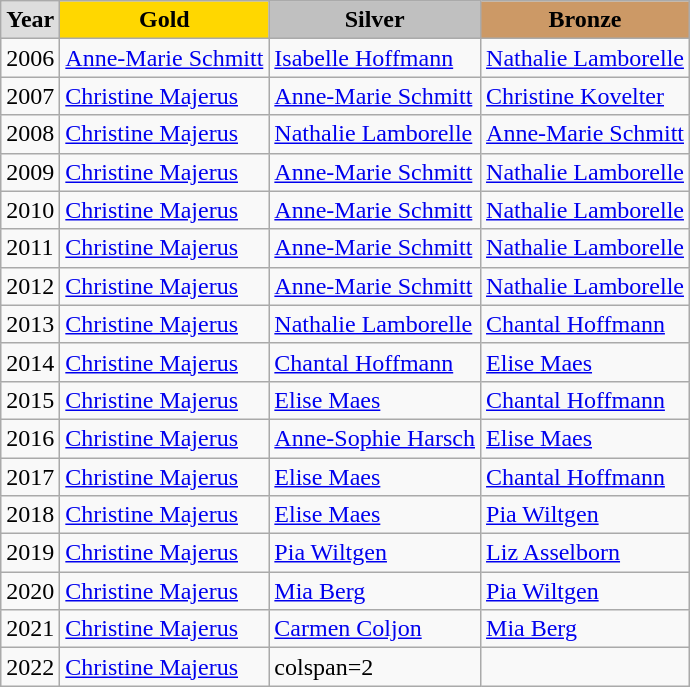<table class="wikitable" style="text-align:left;">
<tr>
<td style="background:#DDDDDD; font-weight:bold; text-align:center;">Year</td>
<td style="background:gold; font-weight:bold; text-align:center;">Gold</td>
<td style="background:silver; font-weight:bold; text-align:center;">Silver</td>
<td style="background:#cc9966; font-weight:bold; text-align:center;">Bronze</td>
</tr>
<tr>
<td>2006</td>
<td><a href='#'>Anne-Marie Schmitt</a></td>
<td><a href='#'>Isabelle Hoffmann</a></td>
<td><a href='#'>Nathalie Lamborelle</a></td>
</tr>
<tr>
<td>2007</td>
<td><a href='#'>Christine Majerus</a></td>
<td><a href='#'>Anne-Marie Schmitt</a></td>
<td><a href='#'>Christine Kovelter</a></td>
</tr>
<tr>
<td>2008</td>
<td><a href='#'>Christine Majerus</a></td>
<td><a href='#'>Nathalie Lamborelle</a></td>
<td><a href='#'>Anne-Marie Schmitt</a></td>
</tr>
<tr>
<td>2009</td>
<td><a href='#'>Christine Majerus</a></td>
<td><a href='#'>Anne-Marie Schmitt</a></td>
<td><a href='#'>Nathalie Lamborelle</a></td>
</tr>
<tr>
<td>2010</td>
<td><a href='#'>Christine Majerus</a></td>
<td><a href='#'>Anne-Marie Schmitt</a></td>
<td><a href='#'>Nathalie Lamborelle</a></td>
</tr>
<tr>
<td>2011</td>
<td><a href='#'>Christine Majerus</a></td>
<td><a href='#'>Anne-Marie Schmitt</a></td>
<td><a href='#'>Nathalie Lamborelle</a></td>
</tr>
<tr>
<td>2012</td>
<td><a href='#'>Christine Majerus</a></td>
<td><a href='#'>Anne-Marie Schmitt</a></td>
<td><a href='#'>Nathalie Lamborelle</a></td>
</tr>
<tr>
<td>2013</td>
<td><a href='#'>Christine Majerus</a></td>
<td><a href='#'>Nathalie Lamborelle</a></td>
<td><a href='#'>Chantal Hoffmann</a></td>
</tr>
<tr>
<td>2014</td>
<td><a href='#'>Christine Majerus</a></td>
<td><a href='#'>Chantal Hoffmann</a></td>
<td><a href='#'>Elise Maes</a></td>
</tr>
<tr>
<td>2015</td>
<td><a href='#'>Christine Majerus</a></td>
<td><a href='#'>Elise Maes</a></td>
<td><a href='#'>Chantal Hoffmann</a></td>
</tr>
<tr>
<td>2016</td>
<td><a href='#'>Christine Majerus</a></td>
<td><a href='#'>Anne-Sophie Harsch</a></td>
<td><a href='#'>Elise Maes</a></td>
</tr>
<tr>
<td>2017</td>
<td><a href='#'>Christine Majerus</a></td>
<td><a href='#'>Elise Maes</a></td>
<td><a href='#'>Chantal Hoffmann</a></td>
</tr>
<tr>
<td>2018</td>
<td><a href='#'>Christine Majerus</a></td>
<td><a href='#'>Elise Maes</a></td>
<td><a href='#'>Pia Wiltgen</a></td>
</tr>
<tr>
<td>2019</td>
<td><a href='#'>Christine Majerus</a></td>
<td><a href='#'>Pia Wiltgen</a></td>
<td><a href='#'>Liz Asselborn</a></td>
</tr>
<tr>
<td>2020</td>
<td><a href='#'>Christine Majerus</a></td>
<td><a href='#'>Mia Berg</a></td>
<td><a href='#'>Pia Wiltgen</a></td>
</tr>
<tr>
<td>2021</td>
<td><a href='#'>Christine Majerus</a></td>
<td><a href='#'>Carmen Coljon</a></td>
<td><a href='#'>Mia Berg</a></td>
</tr>
<tr>
<td>2022</td>
<td><a href='#'>Christine Majerus</a></td>
<td>colspan=2 </td>
</tr>
</table>
